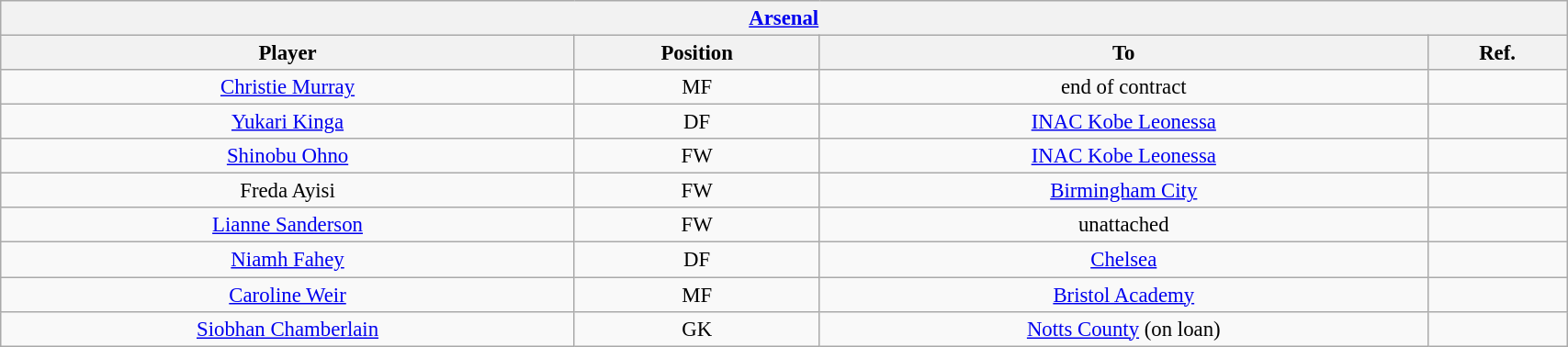<table class="wikitable sortable collapsible collapsed" style="font-size:95%; text-align: center; width: 90%;">
<tr>
<th colspan="4"  style="with:100%; text-align:center;"><strong><a href='#'>Arsenal</a></strong></th>
</tr>
<tr>
<th>Player</th>
<th>Position</th>
<th>To</th>
<th>Ref.</th>
</tr>
<tr>
<td> <a href='#'>Christie Murray</a></td>
<td>MF</td>
<td>end of contract</td>
<td></td>
</tr>
<tr>
<td> <a href='#'>Yukari Kinga</a></td>
<td>DF</td>
<td><a href='#'>INAC Kobe Leonessa</a></td>
<td></td>
</tr>
<tr>
<td> <a href='#'>Shinobu Ohno</a></td>
<td>FW</td>
<td><a href='#'>INAC Kobe Leonessa</a></td>
<td></td>
</tr>
<tr>
<td> Freda Ayisi</td>
<td>FW</td>
<td><a href='#'>Birmingham City</a></td>
<td></td>
</tr>
<tr>
<td> <a href='#'>Lianne Sanderson</a></td>
<td>FW</td>
<td>unattached</td>
<td></td>
</tr>
<tr>
<td> <a href='#'>Niamh Fahey</a></td>
<td>DF</td>
<td><a href='#'>Chelsea</a></td>
<td></td>
</tr>
<tr>
<td> <a href='#'>Caroline Weir</a></td>
<td>MF</td>
<td><a href='#'>Bristol Academy</a></td>
<td></td>
</tr>
<tr>
<td> <a href='#'>Siobhan Chamberlain</a></td>
<td>GK</td>
<td><a href='#'>Notts County</a> (on loan)</td>
<td></td>
</tr>
</table>
